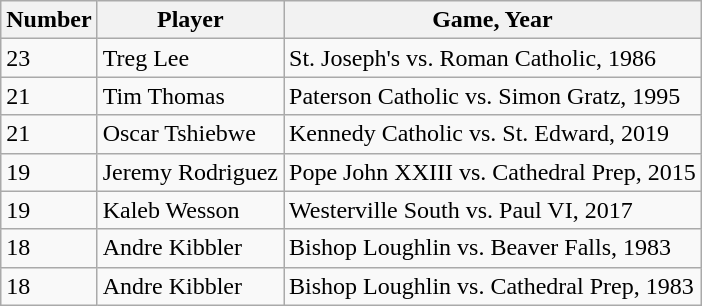<table class="wikitable">
<tr>
<th>Number</th>
<th>Player</th>
<th>Game, Year</th>
</tr>
<tr>
<td>23</td>
<td>Treg Lee</td>
<td>St. Joseph's vs. Roman Catholic, 1986</td>
</tr>
<tr>
<td>21</td>
<td>Tim Thomas</td>
<td>Paterson Catholic vs. Simon Gratz, 1995</td>
</tr>
<tr>
<td>21</td>
<td>Oscar Tshiebwe</td>
<td>Kennedy Catholic vs. St. Edward, 2019</td>
</tr>
<tr>
<td>19</td>
<td>Jeremy Rodriguez</td>
<td>Pope John XXIII vs. Cathedral Prep, 2015</td>
</tr>
<tr>
<td>19</td>
<td>Kaleb Wesson</td>
<td>Westerville South vs. Paul VI, 2017</td>
</tr>
<tr>
<td>18</td>
<td>Andre Kibbler</td>
<td>Bishop Loughlin vs. Beaver Falls, 1983</td>
</tr>
<tr>
<td>18</td>
<td>Andre Kibbler</td>
<td>Bishop Loughlin vs. Cathedral Prep, 1983</td>
</tr>
</table>
